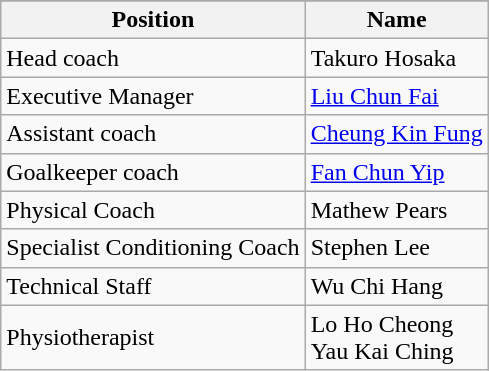<table class="wikitable" style="text-align:left;">
<tr>
</tr>
<tr>
<th>Position</th>
<th>Name</th>
</tr>
<tr>
<td align="left">Head coach</td>
<td align="left"> Takuro Hosaka</td>
</tr>
<tr>
<td align="left">Executive Manager</td>
<td align="left"> <a href='#'>Liu Chun Fai</a></td>
</tr>
<tr>
<td align="left">Assistant coach</td>
<td align="left"> <a href='#'>Cheung Kin Fung</a></td>
</tr>
<tr>
<td align="left">Goalkeeper coach</td>
<td align="left"> <a href='#'>Fan Chun Yip</a></td>
</tr>
<tr>
<td align="left">Physical Coach</td>
<td align="left"> Mathew Pears</td>
</tr>
<tr>
<td align="left">Specialist Conditioning Coach</td>
<td align="left"> Stephen Lee</td>
</tr>
<tr>
<td align="left">Technical Staff</td>
<td align="left"> Wu Chi Hang</td>
</tr>
<tr>
<td align="left">Physiotherapist</td>
<td align="left"> Lo Ho Cheong <br>  Yau Kai Ching</td>
</tr>
</table>
